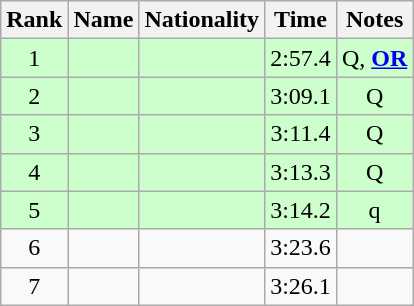<table class="wikitable sortable" style="text-align:center">
<tr>
<th>Rank</th>
<th>Name</th>
<th>Nationality</th>
<th>Time</th>
<th class="unsortable">Notes</th>
</tr>
<tr bgcolor="#ccffcc">
<td>1</td>
<td align="left"></td>
<td align="left"></td>
<td>2:57.4</td>
<td>Q, <strong><a href='#'>OR</a></strong></td>
</tr>
<tr bgcolor="#ccffcc">
<td>2</td>
<td align="left"></td>
<td align="left"></td>
<td>3:09.1</td>
<td>Q</td>
</tr>
<tr bgcolor="#ccffcc">
<td>3</td>
<td align="left"></td>
<td align="left"></td>
<td>3:11.4</td>
<td>Q</td>
</tr>
<tr bgcolor="#ccffcc">
<td>4</td>
<td align="left"></td>
<td align="left"></td>
<td>3:13.3</td>
<td>Q</td>
</tr>
<tr bgcolor="#ccffcc">
<td>5</td>
<td align="left"></td>
<td align="left"></td>
<td>3:14.2</td>
<td>q</td>
</tr>
<tr>
<td>6</td>
<td align="left"></td>
<td align="left"></td>
<td>3:23.6</td>
<td></td>
</tr>
<tr>
<td>7</td>
<td align="left"></td>
<td align="left"></td>
<td>3:26.1</td>
<td></td>
</tr>
</table>
